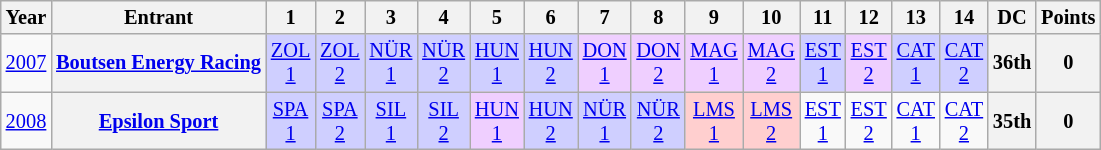<table class="wikitable" style="text-align:center; font-size:85%">
<tr>
<th>Year</th>
<th>Entrant</th>
<th>1</th>
<th>2</th>
<th>3</th>
<th>4</th>
<th>5</th>
<th>6</th>
<th>7</th>
<th>8</th>
<th>9</th>
<th>10</th>
<th>11</th>
<th>12</th>
<th>13</th>
<th>14</th>
<th>DC</th>
<th>Points</th>
</tr>
<tr>
<td><a href='#'>2007</a></td>
<th nowrap><a href='#'>Boutsen Energy Racing</a></th>
<td style="background:#cfcfff;"><a href='#'>ZOL<br>1</a><br></td>
<td style="background:#cfcfff;"><a href='#'>ZOL<br>2</a><br></td>
<td style="background:#cfcfff;"><a href='#'>NÜR<br>1</a><br></td>
<td style="background:#cfcfff;"><a href='#'>NÜR<br>2</a><br></td>
<td style="background:#cfcfff;"><a href='#'>HUN<br>1</a><br></td>
<td style="background:#cfcfff;"><a href='#'>HUN<br>2</a><br></td>
<td style="background:#efcfff;"><a href='#'>DON<br>1</a><br></td>
<td style="background:#efcfff;"><a href='#'>DON<br>2</a><br></td>
<td style="background:#efcfff;"><a href='#'>MAG<br>1</a><br></td>
<td style="background:#efcfff;"><a href='#'>MAG<br>2</a><br></td>
<td style="background:#cfcfff;"><a href='#'>EST<br>1</a><br></td>
<td style="background:#efcfff;"><a href='#'>EST<br>2</a><br></td>
<td style="background:#cfcfff;"><a href='#'>CAT<br>1</a><br></td>
<td style="background:#cfcfff;"><a href='#'>CAT<br>2</a><br></td>
<th>36th</th>
<th>0</th>
</tr>
<tr>
<td><a href='#'>2008</a></td>
<th nowrap><a href='#'>Epsilon Sport</a></th>
<td style="background:#cfcfff;"><a href='#'>SPA<br>1</a><br></td>
<td style="background:#cfcfff;"><a href='#'>SPA<br>2</a><br></td>
<td style="background:#cfcfff;"><a href='#'>SIL<br>1</a><br></td>
<td style="background:#cfcfff;"><a href='#'>SIL<br>2</a><br></td>
<td style="background:#efcfff;"><a href='#'>HUN<br>1</a><br></td>
<td style="background:#cfcfff;"><a href='#'>HUN<br>2</a><br></td>
<td style="background:#cfcfff;"><a href='#'>NÜR<br>1</a><br></td>
<td style="background:#cfcfff;"><a href='#'>NÜR<br>2</a><br></td>
<td style="background:#ffcfcf;"><a href='#'>LMS<br>1</a><br></td>
<td style="background:#ffcfcf;"><a href='#'>LMS<br>2</a><br></td>
<td style="background:#;"><a href='#'>EST<br>1</a><br></td>
<td style="background:#;"><a href='#'>EST<br>2</a><br></td>
<td style="background:#;"><a href='#'>CAT<br>1</a><br></td>
<td style="background:#;"><a href='#'>CAT<br>2</a><br></td>
<th>35th</th>
<th>0</th>
</tr>
</table>
